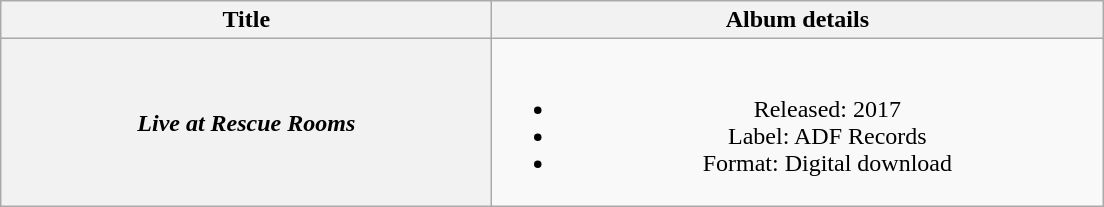<table class="wikitable plainrowheaders" style="text-align:center;">
<tr>
<th scope="col" style="width:20em;">Title</th>
<th scope="col" style="width:25em;">Album details</th>
</tr>
<tr>
<th scope="row"><em>Live at Rescue Rooms</em></th>
<td><br><ul><li>Released: 2017</li><li>Label: ADF Records</li><li>Format: Digital download</li></ul></td>
</tr>
</table>
